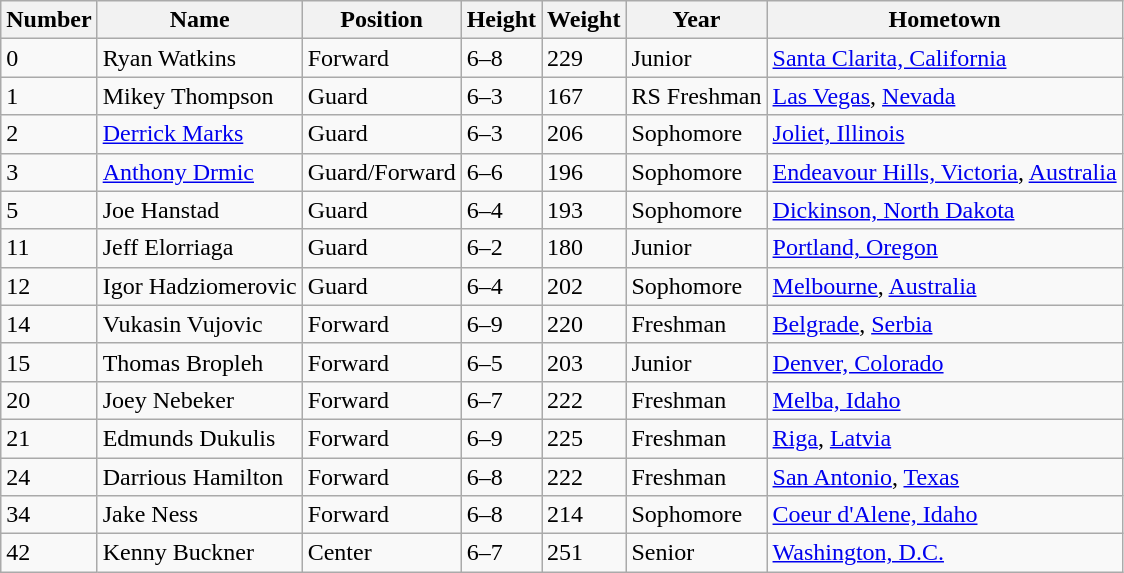<table class="wikitable">
<tr>
<th>Number</th>
<th>Name</th>
<th>Position</th>
<th>Height</th>
<th>Weight</th>
<th>Year</th>
<th>Hometown</th>
</tr>
<tr>
<td>0</td>
<td>Ryan Watkins</td>
<td>Forward</td>
<td>6–8</td>
<td>229</td>
<td>Junior</td>
<td><a href='#'>Santa Clarita, California</a></td>
</tr>
<tr>
<td>1</td>
<td>Mikey Thompson</td>
<td>Guard</td>
<td>6–3</td>
<td>167</td>
<td>RS Freshman</td>
<td><a href='#'>Las Vegas</a>, <a href='#'>Nevada</a></td>
</tr>
<tr>
<td>2</td>
<td><a href='#'>Derrick Marks</a></td>
<td>Guard</td>
<td>6–3</td>
<td>206</td>
<td>Sophomore</td>
<td><a href='#'>Joliet, Illinois</a></td>
</tr>
<tr>
<td>3</td>
<td><a href='#'>Anthony Drmic</a></td>
<td>Guard/Forward</td>
<td>6–6</td>
<td>196</td>
<td>Sophomore</td>
<td><a href='#'>Endeavour Hills, Victoria</a>, <a href='#'>Australia</a></td>
</tr>
<tr>
<td>5</td>
<td>Joe Hanstad</td>
<td>Guard</td>
<td>6–4</td>
<td>193</td>
<td>Sophomore</td>
<td><a href='#'>Dickinson, North Dakota</a></td>
</tr>
<tr>
<td>11</td>
<td>Jeff Elorriaga</td>
<td>Guard</td>
<td>6–2</td>
<td>180</td>
<td>Junior</td>
<td><a href='#'>Portland, Oregon</a></td>
</tr>
<tr>
<td>12</td>
<td>Igor Hadziomerovic</td>
<td>Guard</td>
<td>6–4</td>
<td>202</td>
<td>Sophomore</td>
<td><a href='#'>Melbourne</a>, <a href='#'>Australia</a></td>
</tr>
<tr>
<td>14</td>
<td>Vukasin Vujovic</td>
<td>Forward</td>
<td>6–9</td>
<td>220</td>
<td>Freshman</td>
<td><a href='#'>Belgrade</a>, <a href='#'>Serbia</a></td>
</tr>
<tr>
<td>15</td>
<td>Thomas Bropleh</td>
<td>Forward</td>
<td>6–5</td>
<td>203</td>
<td>Junior</td>
<td><a href='#'>Denver, Colorado</a></td>
</tr>
<tr>
<td>20</td>
<td>Joey Nebeker</td>
<td>Forward</td>
<td>6–7</td>
<td>222</td>
<td>Freshman</td>
<td><a href='#'>Melba, Idaho</a></td>
</tr>
<tr>
<td>21</td>
<td>Edmunds Dukulis</td>
<td>Forward</td>
<td>6–9</td>
<td>225</td>
<td>Freshman</td>
<td><a href='#'>Riga</a>, <a href='#'>Latvia</a></td>
</tr>
<tr>
<td>24</td>
<td>Darrious Hamilton</td>
<td>Forward</td>
<td>6–8</td>
<td>222</td>
<td>Freshman</td>
<td><a href='#'>San Antonio</a>, <a href='#'>Texas</a></td>
</tr>
<tr>
<td>34</td>
<td>Jake Ness</td>
<td>Forward</td>
<td>6–8</td>
<td>214</td>
<td>Sophomore</td>
<td><a href='#'>Coeur d'Alene, Idaho</a></td>
</tr>
<tr>
<td>42</td>
<td>Kenny Buckner</td>
<td>Center</td>
<td>6–7</td>
<td>251</td>
<td>Senior</td>
<td><a href='#'>Washington, D.C.</a></td>
</tr>
</table>
